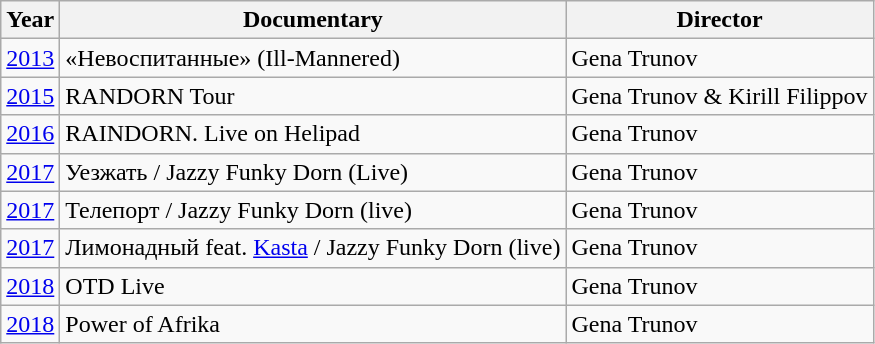<table class="wikitable sortable">
<tr>
<th>Year</th>
<th>Documentary</th>
<th>Director</th>
</tr>
<tr>
<td><a href='#'>2013</a></td>
<td>«Невоспитанные» (Ill-Mannered)</td>
<td>Gena Trunov</td>
</tr>
<tr>
<td><a href='#'>2015</a></td>
<td>RANDORN Tour</td>
<td>Gena Trunov & Kirill Filippov</td>
</tr>
<tr>
<td><a href='#'>2016</a></td>
<td>RAINDORN. Live on Helipad</td>
<td>Gena Trunov</td>
</tr>
<tr>
<td><a href='#'>2017</a></td>
<td>Уезжать / Jazzy Funky Dorn (Live)</td>
<td>Gena Trunov</td>
</tr>
<tr>
<td><a href='#'>2017</a></td>
<td>Телепорт / Jazzy Funky Dorn (live)</td>
<td>Gena Trunov</td>
</tr>
<tr>
<td><a href='#'>2017</a></td>
<td>Лимонадный feat. <a href='#'>Kasta</a> / Jazzy Funky Dorn (live)</td>
<td>Gena Trunov</td>
</tr>
<tr>
<td><a href='#'>2018</a></td>
<td>OTD Live</td>
<td>Gena Trunov</td>
</tr>
<tr>
<td><a href='#'>2018</a></td>
<td>Power of Afrika</td>
<td>Gena Trunov</td>
</tr>
</table>
